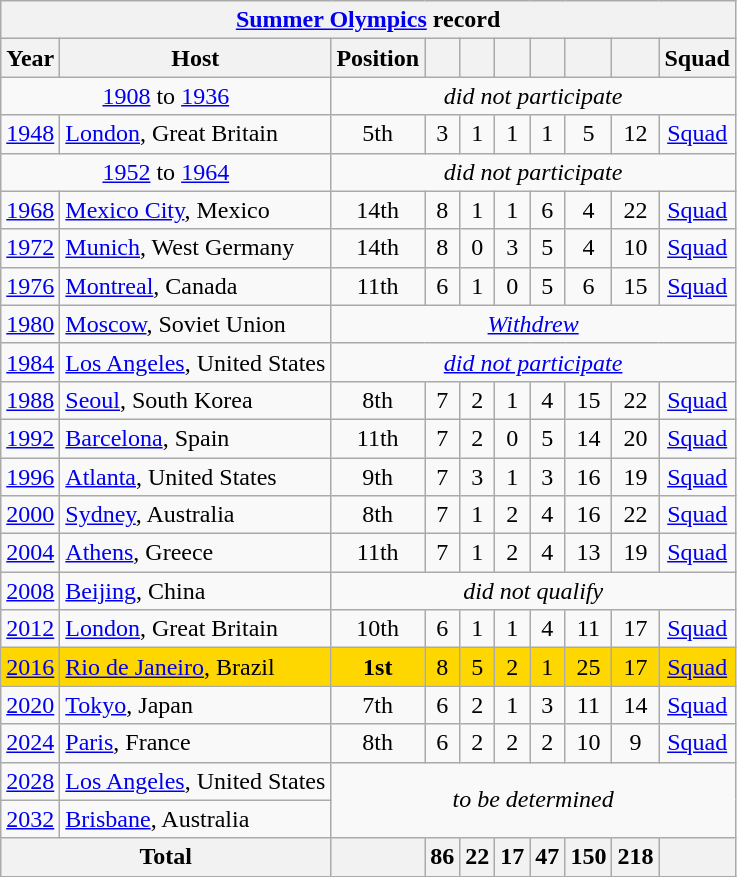<table class="wikitable" style="text-align: center;">
<tr>
<th colspan=11><a href='#'>Summer Olympics</a> record</th>
</tr>
<tr>
<th>Year</th>
<th>Host</th>
<th>Position</th>
<th></th>
<th></th>
<th></th>
<th></th>
<th></th>
<th></th>
<th>Squad</th>
</tr>
<tr>
<td colspan=2><a href='#'>1908</a> to <a href='#'>1936</a></td>
<td colspan=8><em>did not participate</em></td>
</tr>
<tr>
<td><a href='#'>1948</a></td>
<td align=left> <a href='#'>London</a>, Great Britain</td>
<td>5th</td>
<td>3</td>
<td>1</td>
<td>1</td>
<td>1</td>
<td>5</td>
<td>12</td>
<td><a href='#'>Squad</a></td>
</tr>
<tr>
<td colspan=2><a href='#'>1952</a> to <a href='#'>1964</a></td>
<td colspan=8><em>did not participate</em></td>
</tr>
<tr>
<td><a href='#'>1968</a></td>
<td align=left> <a href='#'>Mexico City</a>, Mexico</td>
<td>14th</td>
<td>8</td>
<td>1</td>
<td>1</td>
<td>6</td>
<td>4</td>
<td>22</td>
<td><a href='#'>Squad</a></td>
</tr>
<tr>
<td><a href='#'>1972</a></td>
<td align=left> <a href='#'>Munich</a>, West Germany</td>
<td>14th</td>
<td>8</td>
<td>0</td>
<td>3</td>
<td>5</td>
<td>4</td>
<td>10</td>
<td><a href='#'>Squad</a></td>
</tr>
<tr>
<td><a href='#'>1976</a></td>
<td align=left> <a href='#'>Montreal</a>, Canada</td>
<td>11th</td>
<td>6</td>
<td>1</td>
<td>0</td>
<td>5</td>
<td>6</td>
<td>15</td>
<td><a href='#'>Squad</a></td>
</tr>
<tr>
<td><a href='#'>1980</a></td>
<td align=left> <a href='#'>Moscow</a>, Soviet Union</td>
<td colspan=9><em><a href='#'>Withdrew</a></em></td>
</tr>
<tr>
<td><a href='#'>1984</a></td>
<td align=left> <a href='#'>Los Angeles</a>, United States</td>
<td colspan=9><em><a href='#'>did not participate</a></em></td>
</tr>
<tr>
<td><a href='#'>1988</a></td>
<td align=left> <a href='#'>Seoul</a>, South Korea</td>
<td>8th</td>
<td>7</td>
<td>2</td>
<td>1</td>
<td>4</td>
<td>15</td>
<td>22</td>
<td><a href='#'>Squad</a></td>
</tr>
<tr>
<td><a href='#'>1992</a></td>
<td align=left> <a href='#'>Barcelona</a>, Spain</td>
<td>11th</td>
<td>7</td>
<td>2</td>
<td>0</td>
<td>5</td>
<td>14</td>
<td>20</td>
<td><a href='#'>Squad</a></td>
</tr>
<tr>
<td><a href='#'>1996</a></td>
<td align=left> <a href='#'>Atlanta</a>, United States</td>
<td>9th</td>
<td>7</td>
<td>3</td>
<td>1</td>
<td>3</td>
<td>16</td>
<td>19</td>
<td><a href='#'>Squad</a></td>
</tr>
<tr>
<td><a href='#'>2000</a></td>
<td align=left> <a href='#'>Sydney</a>, Australia</td>
<td>8th</td>
<td>7</td>
<td>1</td>
<td>2</td>
<td>4</td>
<td>16</td>
<td>22</td>
<td><a href='#'>Squad</a></td>
</tr>
<tr>
<td><a href='#'>2004</a></td>
<td align=left> <a href='#'>Athens</a>, Greece</td>
<td>11th</td>
<td>7</td>
<td>1</td>
<td>2</td>
<td>4</td>
<td>13</td>
<td>19</td>
<td><a href='#'>Squad</a></td>
</tr>
<tr>
<td><a href='#'>2008</a></td>
<td align=left> <a href='#'>Beijing</a>, China</td>
<td colspan=8><em>did not qualify</em></td>
</tr>
<tr>
<td><a href='#'>2012</a></td>
<td align=left> <a href='#'>London</a>, Great Britain</td>
<td>10th</td>
<td>6</td>
<td>1</td>
<td>1</td>
<td>4</td>
<td>11</td>
<td>17</td>
<td><a href='#'>Squad</a></td>
</tr>
<tr bgcolor=gold>
<td><a href='#'>2016</a></td>
<td align=left> <a href='#'>Rio de Janeiro</a>, Brazil</td>
<td><strong>1st</strong></td>
<td>8</td>
<td>5</td>
<td>2</td>
<td>1</td>
<td>25</td>
<td>17</td>
<td><a href='#'>Squad</a></td>
</tr>
<tr>
<td><a href='#'>2020</a></td>
<td align=left> <a href='#'>Tokyo</a>, Japan</td>
<td>7th</td>
<td>6</td>
<td>2</td>
<td>1</td>
<td>3</td>
<td>11</td>
<td>14</td>
<td><a href='#'>Squad</a></td>
</tr>
<tr>
<td><a href='#'>2024</a></td>
<td align=left> <a href='#'>Paris</a>, France</td>
<td>8th</td>
<td>6</td>
<td>2</td>
<td>2</td>
<td>2</td>
<td>10</td>
<td>9</td>
<td><a href='#'>Squad</a></td>
</tr>
<tr>
<td><a href='#'>2028</a></td>
<td align=left> <a href='#'>Los Angeles</a>, United States</td>
<td colspan=8 rowspan=2><em>to be determined</em></td>
</tr>
<tr>
<td><a href='#'>2032</a></td>
<td align=left> <a href='#'>Brisbane</a>, Australia</td>
</tr>
<tr>
<th colspan=2>Total</th>
<th></th>
<th>86</th>
<th>22</th>
<th>17</th>
<th>47</th>
<th>150</th>
<th>218</th>
<th></th>
</tr>
</table>
